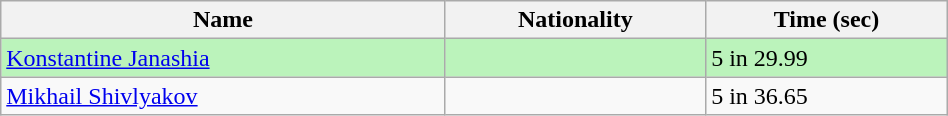<table class="wikitable" style="display: inline-table;width: 50%;">
<tr>
<th>Name</th>
<th>Nationality</th>
<th>Time (sec)</th>
</tr>
<tr bgcolor=bbf3bb>
<td><a href='#'>Konstantine Janashia</a></td>
<td></td>
<td>5 in 29.99</td>
</tr>
<tr>
<td><a href='#'>Mikhail Shivlyakov</a></td>
<td></td>
<td>5 in 36.65</td>
</tr>
</table>
